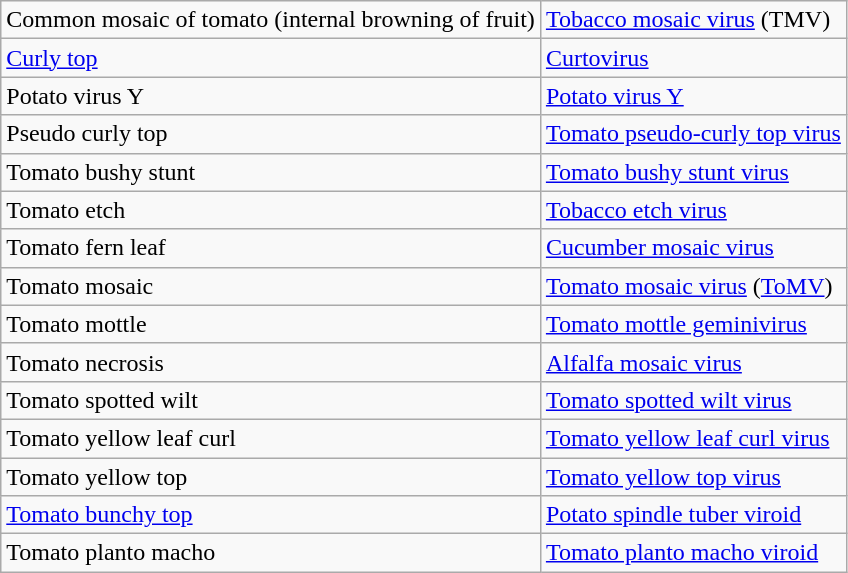<table class="wikitable" style="clear">
<tr>
<td>Common mosaic of tomato (internal browning of fruit)</td>
<td><a href='#'>Tobacco mosaic virus</a> (TMV)</td>
</tr>
<tr>
<td><a href='#'>Curly top</a></td>
<td><a href='#'>Curtovirus</a></td>
</tr>
<tr>
<td>Potato virus Y</td>
<td><a href='#'>Potato virus Y</a></td>
</tr>
<tr>
<td>Pseudo curly top</td>
<td><a href='#'>Tomato pseudo-curly top virus</a></td>
</tr>
<tr>
<td>Tomato bushy stunt</td>
<td><a href='#'>Tomato bushy stunt virus</a></td>
</tr>
<tr>
<td>Tomato etch</td>
<td><a href='#'>Tobacco etch virus</a></td>
</tr>
<tr>
<td>Tomato fern leaf</td>
<td><a href='#'>Cucumber mosaic virus</a></td>
</tr>
<tr>
<td>Tomato mosaic</td>
<td><a href='#'>Tomato mosaic virus</a> (<a href='#'>ToMV</a>)</td>
</tr>
<tr>
<td>Tomato mottle</td>
<td><a href='#'>Tomato mottle geminivirus</a></td>
</tr>
<tr>
<td>Tomato necrosis</td>
<td><a href='#'>Alfalfa mosaic virus</a></td>
</tr>
<tr>
<td>Tomato spotted wilt</td>
<td><a href='#'>Tomato spotted wilt virus</a></td>
</tr>
<tr>
<td>Tomato yellow leaf curl</td>
<td><a href='#'>Tomato yellow leaf curl virus</a></td>
</tr>
<tr>
<td>Tomato yellow top</td>
<td><a href='#'>Tomato yellow top virus</a></td>
</tr>
<tr>
<td><a href='#'>Tomato bunchy top</a></td>
<td><a href='#'>Potato spindle tuber viroid</a></td>
</tr>
<tr>
<td>Tomato planto macho</td>
<td><a href='#'>Tomato planto macho viroid</a></td>
</tr>
</table>
